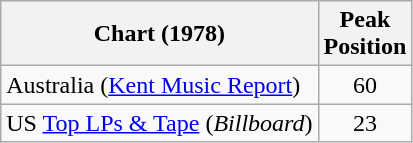<table class="wikitable">
<tr>
<th scope="col">Chart (1978)</th>
<th scope="col">Peak<br>Position</th>
</tr>
<tr>
<td>Australia (<a href='#'>Kent Music Report</a>)</td>
<td style="text-align:center;">60</td>
</tr>
<tr>
<td>US <a href='#'>Top LPs & Tape</a> (<em>Billboard</em>)</td>
<td align="center">23</td>
</tr>
</table>
